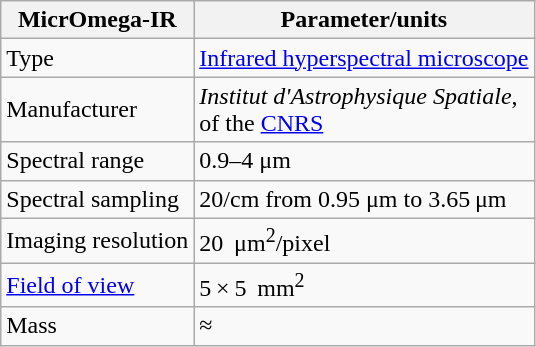<table class="wikitable floatright">
<tr>
<th>MicrOmega-IR</th>
<th>Parameter/units </th>
</tr>
<tr>
<td>Type</td>
<td><a href='#'>Infrared hyperspectral microscope</a></td>
</tr>
<tr>
<td>Manufacturer</td>
<td><em>Institut d'Astrophysique Spatiale</em>,<br>of the <a href='#'>CNRS</a></td>
</tr>
<tr>
<td>Spectral range</td>
<td>0.9–4 μm </td>
</tr>
<tr>
<td>Spectral sampling</td>
<td>20/cm from 0.95 μm to 3.65 μm</td>
</tr>
<tr>
<td>Imaging resolution</td>
<td>20  μm<sup>2</sup>/pixel</td>
</tr>
<tr>
<td><a href='#'>Field of view</a></td>
<td>5 × 5  mm<sup>2</sup></td>
</tr>
<tr>
<td>Mass</td>
<td>≈ </td>
</tr>
</table>
